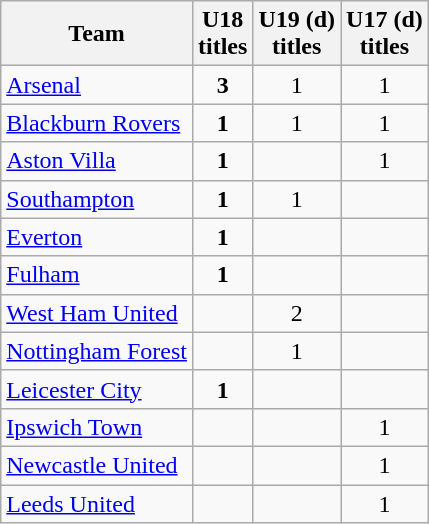<table class="wikitable sortable" style="text-align:center">
<tr>
<th>Team</th>
<th>U18 <br>titles</th>
<th>U19 (d) <br>titles</th>
<th>U17 (d) <br>titles</th>
</tr>
<tr>
<td align=left><a href='#'>Arsenal</a></td>
<td><strong>3</strong></td>
<td>1</td>
<td>1</td>
</tr>
<tr>
<td align=left><a href='#'>Blackburn Rovers</a></td>
<td><strong>1</strong></td>
<td>1</td>
<td>1</td>
</tr>
<tr>
<td align=left><a href='#'>Aston Villa</a></td>
<td><strong>1</strong></td>
<td></td>
<td>1</td>
</tr>
<tr>
<td align=left><a href='#'>Southampton</a></td>
<td><strong>1</strong></td>
<td>1</td>
<td></td>
</tr>
<tr>
<td align=left><a href='#'>Everton</a></td>
<td><strong>1</strong></td>
<td></td>
<td></td>
</tr>
<tr>
<td align=left><a href='#'>Fulham</a></td>
<td><strong>1</strong></td>
<td></td>
<td></td>
</tr>
<tr>
<td align=left><a href='#'>West Ham United</a></td>
<td></td>
<td>2</td>
<td></td>
</tr>
<tr>
<td align=left><a href='#'>Nottingham Forest</a></td>
<td></td>
<td>1</td>
<td></td>
</tr>
<tr>
<td align=left><a href='#'>Leicester City</a></td>
<td><strong>1</strong></td>
<td></td>
<td></td>
</tr>
<tr>
<td align=left><a href='#'>Ipswich Town</a></td>
<td></td>
<td></td>
<td>1</td>
</tr>
<tr>
<td align=left><a href='#'>Newcastle United</a></td>
<td></td>
<td></td>
<td>1</td>
</tr>
<tr>
<td align=left><a href='#'>Leeds United</a></td>
<td></td>
<td></td>
<td>1</td>
</tr>
</table>
